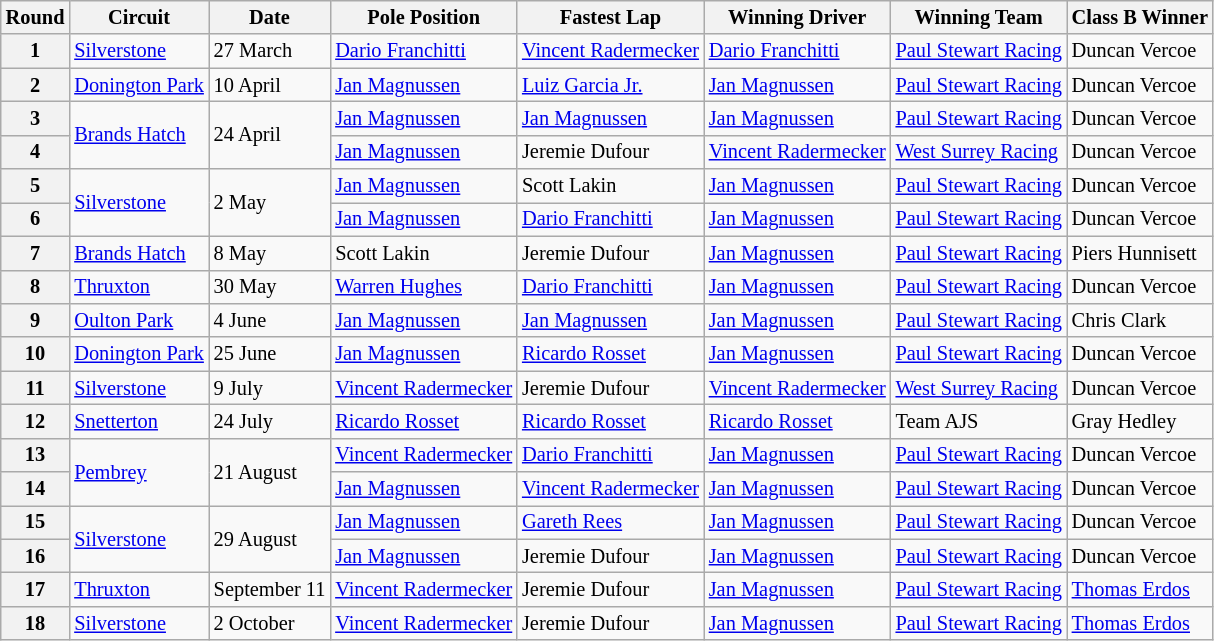<table class="wikitable" style="font-size: 85%;">
<tr>
<th>Round</th>
<th>Circuit</th>
<th>Date</th>
<th>Pole Position</th>
<th>Fastest Lap</th>
<th>Winning Driver</th>
<th>Winning Team</th>
<th>Class B Winner</th>
</tr>
<tr>
<th>1</th>
<td><a href='#'>Silverstone</a></td>
<td>27 March</td>
<td> <a href='#'>Dario Franchitti</a></td>
<td nowrap> <a href='#'>Vincent Radermecker</a></td>
<td> <a href='#'>Dario Franchitti</a></td>
<td nowrap> <a href='#'>Paul Stewart Racing</a></td>
<td nowrap> Duncan Vercoe</td>
</tr>
<tr>
<th>2</th>
<td><a href='#'>Donington Park</a></td>
<td>10 April</td>
<td> <a href='#'>Jan Magnussen</a></td>
<td> <a href='#'>Luiz Garcia Jr.</a></td>
<td> <a href='#'>Jan Magnussen</a></td>
<td> <a href='#'>Paul Stewart Racing</a></td>
<td> Duncan Vercoe</td>
</tr>
<tr>
<th>3</th>
<td rowspan=2><a href='#'>Brands Hatch</a></td>
<td rowspan=2>24 April</td>
<td> <a href='#'>Jan Magnussen</a></td>
<td> <a href='#'>Jan Magnussen</a></td>
<td> <a href='#'>Jan Magnussen</a></td>
<td> <a href='#'>Paul Stewart Racing</a></td>
<td> Duncan Vercoe</td>
</tr>
<tr>
<th>4</th>
<td> <a href='#'>Jan Magnussen</a></td>
<td> Jeremie Dufour</td>
<td nowrap> <a href='#'>Vincent Radermecker</a></td>
<td> <a href='#'>West Surrey Racing</a></td>
<td> Duncan Vercoe</td>
</tr>
<tr>
<th>5</th>
<td rowspan=2><a href='#'>Silverstone</a></td>
<td rowspan=2>2 May</td>
<td> <a href='#'>Jan Magnussen</a></td>
<td> Scott Lakin</td>
<td> <a href='#'>Jan Magnussen</a></td>
<td> <a href='#'>Paul Stewart Racing</a></td>
<td> Duncan Vercoe</td>
</tr>
<tr>
<th>6</th>
<td> <a href='#'>Jan Magnussen</a></td>
<td> <a href='#'>Dario Franchitti</a></td>
<td> <a href='#'>Jan Magnussen</a></td>
<td> <a href='#'>Paul Stewart Racing</a></td>
<td> Duncan Vercoe</td>
</tr>
<tr>
<th>7</th>
<td><a href='#'>Brands Hatch</a></td>
<td>8 May</td>
<td> Scott Lakin</td>
<td> Jeremie Dufour</td>
<td> <a href='#'>Jan Magnussen</a></td>
<td> <a href='#'>Paul Stewart Racing</a></td>
<td> Piers Hunnisett</td>
</tr>
<tr>
<th>8</th>
<td><a href='#'>Thruxton</a></td>
<td>30 May</td>
<td> <a href='#'>Warren Hughes</a></td>
<td> <a href='#'>Dario Franchitti</a></td>
<td> <a href='#'>Jan Magnussen</a></td>
<td> <a href='#'>Paul Stewart Racing</a></td>
<td> Duncan Vercoe</td>
</tr>
<tr>
<th>9</th>
<td><a href='#'>Oulton Park</a></td>
<td>4 June</td>
<td> <a href='#'>Jan Magnussen</a></td>
<td> <a href='#'>Jan Magnussen</a></td>
<td> <a href='#'>Jan Magnussen</a></td>
<td> <a href='#'>Paul Stewart Racing</a></td>
<td> Chris Clark</td>
</tr>
<tr>
<th>10</th>
<td nowrap><a href='#'>Donington Park</a></td>
<td>25 June</td>
<td> <a href='#'>Jan Magnussen</a></td>
<td> <a href='#'>Ricardo Rosset</a></td>
<td> <a href='#'>Jan Magnussen</a></td>
<td> <a href='#'>Paul Stewart Racing</a></td>
<td> Duncan Vercoe</td>
</tr>
<tr>
<th>11</th>
<td><a href='#'>Silverstone</a></td>
<td>9 July</td>
<td nowrap> <a href='#'>Vincent Radermecker</a></td>
<td> Jeremie Dufour</td>
<td> <a href='#'>Vincent Radermecker</a></td>
<td> <a href='#'>West Surrey Racing</a></td>
<td> Duncan Vercoe</td>
</tr>
<tr>
<th>12</th>
<td><a href='#'>Snetterton</a></td>
<td>24 July</td>
<td> <a href='#'>Ricardo Rosset</a></td>
<td> <a href='#'>Ricardo Rosset</a></td>
<td> <a href='#'>Ricardo Rosset</a></td>
<td> Team AJS</td>
<td> Gray Hedley</td>
</tr>
<tr>
<th>13</th>
<td rowspan=2><a href='#'>Pembrey</a></td>
<td rowspan=2>21 August</td>
<td> <a href='#'>Vincent Radermecker</a></td>
<td> <a href='#'>Dario Franchitti</a></td>
<td> <a href='#'>Jan Magnussen</a></td>
<td> <a href='#'>Paul Stewart Racing</a></td>
<td> Duncan Vercoe</td>
</tr>
<tr>
<th>14</th>
<td> <a href='#'>Jan Magnussen</a></td>
<td> <a href='#'>Vincent Radermecker</a></td>
<td> <a href='#'>Jan Magnussen</a></td>
<td> <a href='#'>Paul Stewart Racing</a></td>
<td> Duncan Vercoe</td>
</tr>
<tr>
<th>15</th>
<td rowspan=2><a href='#'>Silverstone</a></td>
<td rowspan=2>29 August</td>
<td> <a href='#'>Jan Magnussen</a></td>
<td> <a href='#'>Gareth Rees</a></td>
<td> <a href='#'>Jan Magnussen</a></td>
<td> <a href='#'>Paul Stewart Racing</a></td>
<td> Duncan Vercoe</td>
</tr>
<tr>
<th>16</th>
<td> <a href='#'>Jan Magnussen</a></td>
<td> Jeremie Dufour</td>
<td> <a href='#'>Jan Magnussen</a></td>
<td> <a href='#'>Paul Stewart Racing</a></td>
<td> Duncan Vercoe</td>
</tr>
<tr>
<th>17</th>
<td><a href='#'>Thruxton</a></td>
<td nowrap>September 11</td>
<td> <a href='#'>Vincent Radermecker</a></td>
<td> Jeremie Dufour</td>
<td> <a href='#'>Jan Magnussen</a></td>
<td> <a href='#'>Paul Stewart Racing</a></td>
<td> <a href='#'>Thomas Erdos</a></td>
</tr>
<tr>
<th>18</th>
<td><a href='#'>Silverstone</a></td>
<td>2 October</td>
<td> <a href='#'>Vincent Radermecker</a></td>
<td> Jeremie Dufour</td>
<td> <a href='#'>Jan Magnussen</a></td>
<td> <a href='#'>Paul Stewart Racing</a></td>
<td> <a href='#'>Thomas Erdos</a></td>
</tr>
</table>
